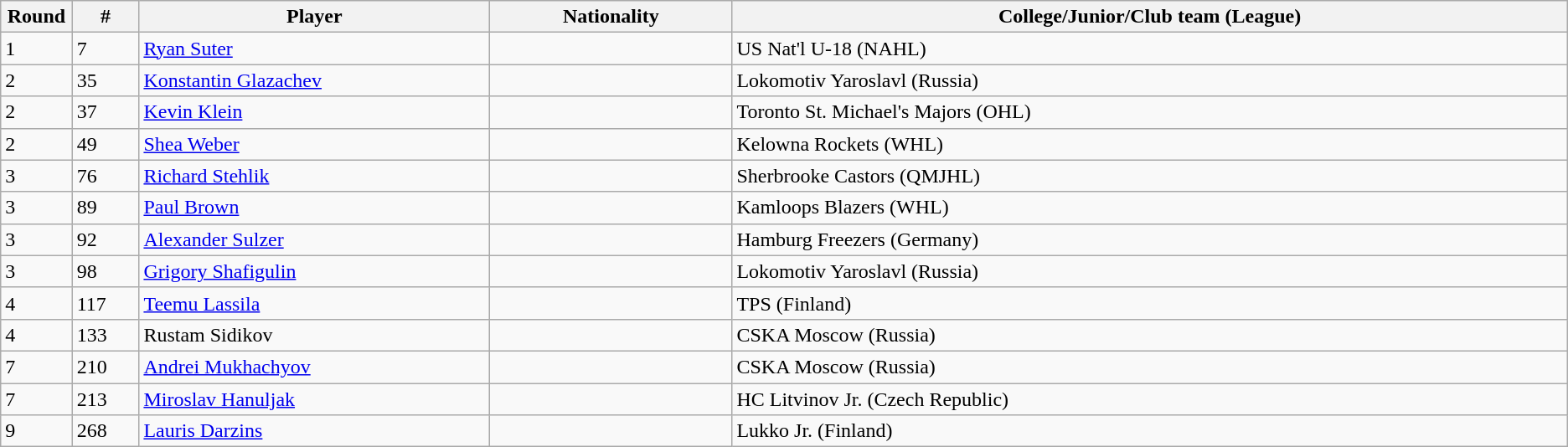<table class="wikitable">
<tr align="center">
<th bgcolor="#DDDDFF" width="4.0%">Round</th>
<th bgcolor="#DDDDFF" width="4.0%">#</th>
<th bgcolor="#DDDDFF" width="21.0%">Player</th>
<th bgcolor="#DDDDFF" width="14.5%">Nationality</th>
<th bgcolor="#DDDDFF" width="50.0%">College/Junior/Club team (League)</th>
</tr>
<tr>
<td>1</td>
<td>7</td>
<td><a href='#'>Ryan Suter</a></td>
<td></td>
<td>US Nat'l U-18 (NAHL)</td>
</tr>
<tr>
<td>2</td>
<td>35</td>
<td><a href='#'>Konstantin Glazachev</a></td>
<td></td>
<td>Lokomotiv Yaroslavl (Russia)</td>
</tr>
<tr>
<td>2</td>
<td>37</td>
<td><a href='#'>Kevin Klein</a></td>
<td></td>
<td>Toronto St. Michael's Majors (OHL)</td>
</tr>
<tr>
<td>2</td>
<td>49</td>
<td><a href='#'>Shea Weber</a></td>
<td></td>
<td>Kelowna Rockets (WHL)</td>
</tr>
<tr>
<td>3</td>
<td>76</td>
<td><a href='#'>Richard Stehlik</a></td>
<td></td>
<td>Sherbrooke Castors (QMJHL)</td>
</tr>
<tr>
<td>3</td>
<td>89</td>
<td><a href='#'>Paul Brown</a></td>
<td></td>
<td>Kamloops Blazers (WHL)</td>
</tr>
<tr>
<td>3</td>
<td>92</td>
<td><a href='#'>Alexander Sulzer</a></td>
<td></td>
<td>Hamburg Freezers (Germany)</td>
</tr>
<tr>
<td>3</td>
<td>98</td>
<td><a href='#'>Grigory Shafigulin</a></td>
<td></td>
<td>Lokomotiv Yaroslavl (Russia)</td>
</tr>
<tr>
<td>4</td>
<td>117</td>
<td><a href='#'>Teemu Lassila</a></td>
<td></td>
<td>TPS (Finland)</td>
</tr>
<tr>
<td>4</td>
<td>133</td>
<td>Rustam Sidikov</td>
<td></td>
<td>CSKA Moscow (Russia)</td>
</tr>
<tr>
<td>7</td>
<td>210</td>
<td><a href='#'>Andrei Mukhachyov</a></td>
<td></td>
<td>CSKA Moscow (Russia)</td>
</tr>
<tr>
<td>7</td>
<td>213</td>
<td><a href='#'>Miroslav Hanuljak</a></td>
<td></td>
<td>HC Litvinov Jr. (Czech Republic)</td>
</tr>
<tr>
<td>9</td>
<td>268</td>
<td><a href='#'>Lauris Darzins</a></td>
<td></td>
<td>Lukko Jr. (Finland)</td>
</tr>
</table>
